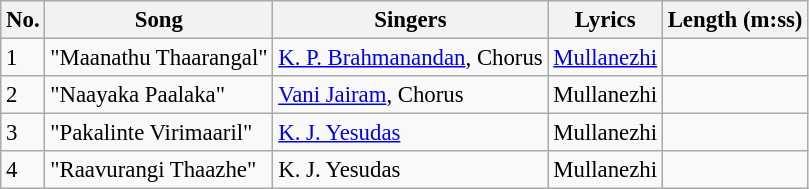<table class="wikitable" style="font-size:95%;">
<tr>
<th>No.</th>
<th>Song</th>
<th>Singers</th>
<th>Lyrics</th>
<th>Length (m:ss)</th>
</tr>
<tr>
<td>1</td>
<td>"Maanathu Thaarangal"</td>
<td><a href='#'>K. P. Brahmanandan</a>, Chorus</td>
<td><a href='#'>Mullanezhi</a></td>
<td></td>
</tr>
<tr>
<td>2</td>
<td>"Naayaka Paalaka"</td>
<td><a href='#'>Vani Jairam</a>, Chorus</td>
<td>Mullanezhi</td>
<td></td>
</tr>
<tr>
<td>3</td>
<td>"Pakalinte Virimaaril"</td>
<td><a href='#'>K. J. Yesudas</a></td>
<td>Mullanezhi</td>
<td></td>
</tr>
<tr>
<td>4</td>
<td>"Raavurangi Thaazhe"</td>
<td>K. J. Yesudas</td>
<td>Mullanezhi</td>
<td></td>
</tr>
</table>
